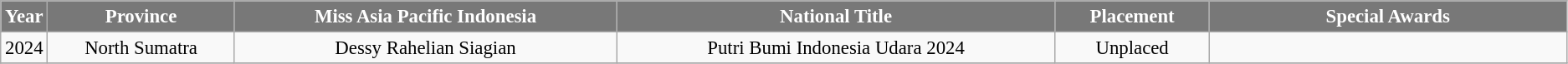<table class="wikitable sortable" style="font-size: 95%; text-align:center">
<tr>
<th width="30" style="background-color:#787878;color:#FFFFFF;">Year</th>
<th width="150" style="background-color:#787878;color:#FFFFFF;">Province</th>
<th width="320" style="background-color:#787878;color:#FFFFFF;">Miss Asia Pacific Indonesia</th>
<th width="370" style="background-color:#787878;color:#FFFFFF;">National Title</th>
<th width="120" style="background-color:#787878;color:#FFFFFF;">Placement</th>
<th width="300" style="background-color:#787878;color:#FFFFFF;">Special Awards</th>
</tr>
<tr>
<td>2024</td>
<td>North Sumatra</td>
<td>Dessy Rahelian Siagian</td>
<td>Putri Bumi Indonesia Udara 2024</td>
<td>Unplaced</td>
<td align="left"></td>
</tr>
<tr>
</tr>
</table>
